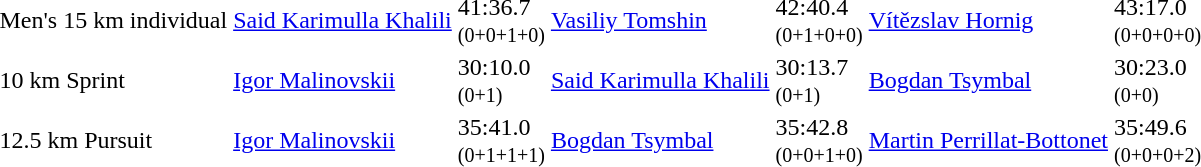<table>
<tr>
<td>Men's 15 km individual<br><em></em></td>
<td><a href='#'>Said Karimulla Khalili</a><br><small></small></td>
<td>41:36.7<br><small>(0+0+1+0)</small></td>
<td><a href='#'>Vasiliy Tomshin</a><br><small></small></td>
<td>42:40.4<br><small>(0+1+0+0)</small></td>
<td><a href='#'>Vítězslav Hornig</a><br><small></small></td>
<td>43:17.0<br><small>(0+0+0+0)</small></td>
</tr>
<tr>
<td>10 km Sprint<br><em></em></td>
<td><a href='#'>Igor Malinovskii</a><br><small></small></td>
<td>30:10.0<br><small>(0+1)</small></td>
<td><a href='#'>Said Karimulla Khalili</a><br><small></small></td>
<td>30:13.7<br><small>(0+1)</small></td>
<td><a href='#'>Bogdan Tsymbal</a><br><small></small></td>
<td>30:23.0<br><small>(0+0)</small></td>
</tr>
<tr>
<td>12.5 km Pursuit<br><em></em></td>
<td><a href='#'>Igor Malinovskii</a><br><small></small></td>
<td>35:41.0<br><small>(0+1+1+1)</small></td>
<td><a href='#'>Bogdan Tsymbal</a><br><small></small></td>
<td>35:42.8<br><small>(0+0+1+0)</small></td>
<td><a href='#'>Martin Perrillat-Bottonet</a><br><small></small></td>
<td>35:49.6<br><small>(0+0+0+2)</small></td>
</tr>
</table>
